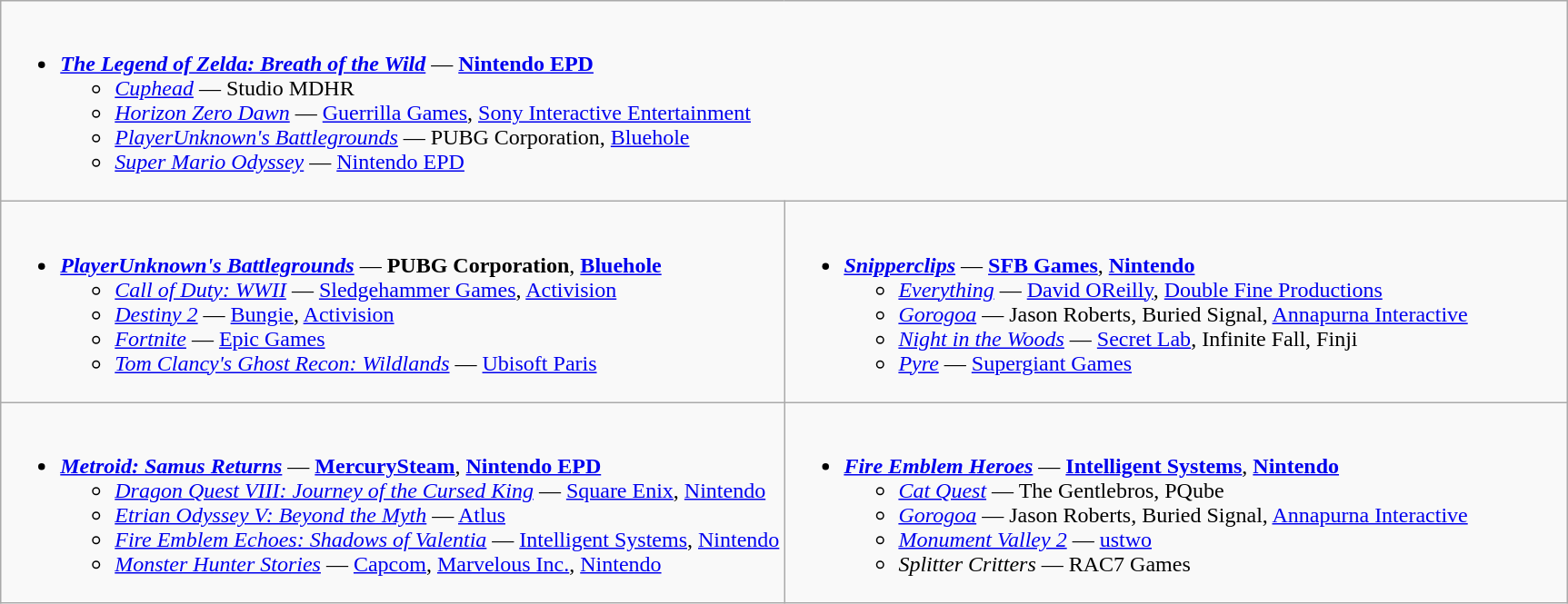<table class="wikitable">
<tr>
<td valign="top" width="50%" colspan="2"><br><ul><li><strong><em><a href='#'>The Legend of Zelda: Breath of the Wild</a></em></strong> — <strong><a href='#'>Nintendo EPD</a></strong><ul><li><em><a href='#'>Cuphead</a></em> — Studio MDHR</li><li><em><a href='#'>Horizon Zero Dawn</a></em> — <a href='#'>Guerrilla Games</a>, <a href='#'>Sony Interactive Entertainment</a></li><li><em><a href='#'>PlayerUnknown's Battlegrounds</a></em> — PUBG Corporation, <a href='#'>Bluehole</a></li><li><em><a href='#'>Super Mario Odyssey</a></em> — <a href='#'>Nintendo EPD</a></li></ul></li></ul></td>
</tr>
<tr>
<td valign="top" width="50%"><br><ul><li><strong><em><a href='#'>PlayerUnknown's Battlegrounds</a></em></strong> — <strong>PUBG Corporation</strong>, <strong><a href='#'>Bluehole</a></strong><ul><li><em><a href='#'>Call of Duty: WWII</a></em> — <a href='#'>Sledgehammer Games</a>, <a href='#'>Activision</a></li><li><em><a href='#'>Destiny 2</a></em> — <a href='#'>Bungie</a>, <a href='#'>Activision</a></li><li><em><a href='#'>Fortnite</a></em> — <a href='#'>Epic Games</a></li><li><em><a href='#'>Tom Clancy's Ghost Recon: Wildlands</a></em> — <a href='#'>Ubisoft Paris</a></li></ul></li></ul></td>
<td valign="top" width="50%"><br><ul><li><strong><em><a href='#'>Snipperclips</a></em></strong> — <strong><a href='#'>SFB Games</a></strong>, <strong><a href='#'>Nintendo</a></strong><ul><li><em><a href='#'>Everything</a></em> — <a href='#'>David OReilly</a>, <a href='#'>Double Fine Productions</a></li><li><em><a href='#'>Gorogoa</a></em> — Jason Roberts, Buried Signal, <a href='#'>Annapurna Interactive</a></li><li><em><a href='#'>Night in the Woods</a></em> — <a href='#'>Secret Lab</a>, Infinite Fall, Finji</li><li><em><a href='#'>Pyre</a></em> — <a href='#'>Supergiant Games</a></li></ul></li></ul></td>
</tr>
<tr>
<td valign="top" width="50%"><br><ul><li><strong><em><a href='#'>Metroid: Samus Returns</a></em></strong> — <strong><a href='#'>MercurySteam</a></strong>, <strong><a href='#'>Nintendo EPD</a></strong><ul><li><em><a href='#'>Dragon Quest VIII: Journey of the Cursed King</a></em> — <a href='#'>Square Enix</a>, <a href='#'>Nintendo</a></li><li><em><a href='#'>Etrian Odyssey V: Beyond the Myth</a></em> — <a href='#'>Atlus</a></li><li><em><a href='#'>Fire Emblem Echoes: Shadows of Valentia</a></em> — <a href='#'>Intelligent Systems</a>, <a href='#'>Nintendo</a></li><li><em><a href='#'>Monster Hunter Stories</a></em> — <a href='#'>Capcom</a>, <a href='#'>Marvelous Inc.</a>, <a href='#'>Nintendo</a></li></ul></li></ul></td>
<td valign="top" width="50%"><br><ul><li><strong><em><a href='#'>Fire Emblem Heroes</a></em></strong> — <strong><a href='#'>Intelligent Systems</a></strong>, <strong><a href='#'>Nintendo</a></strong><ul><li><em><a href='#'>Cat Quest</a></em> — The Gentlebros, PQube</li><li><em><a href='#'>Gorogoa</a></em> — Jason Roberts, Buried Signal, <a href='#'>Annapurna Interactive</a></li><li><em><a href='#'>Monument Valley 2</a></em> — <a href='#'>ustwo</a></li><li><em>Splitter Critters</em> — RAC7 Games</li></ul></li></ul></td>
</tr>
</table>
